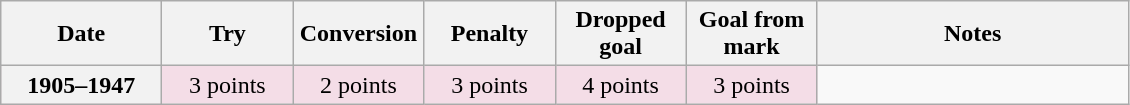<table class="wikitable">
<tr>
<th scope="col" style="width:100px;">Date</th>
<th scope="col" style="width:80px;">Try</th>
<th scope="col" style="width:80px;">Conversion</th>
<th scope="col" style="width:80px;">Penalty</th>
<th scope="col" style="width:80px;">Dropped goal</th>
<th scope="col" style="width:80px;">Goal from mark</th>
<th scope="col" style="width:200px;">Notes<br></th>
</tr>
<tr style="text-align:center;background:#F4DDE7;">
<th>1905–1947</th>
<td>3 points</td>
<td>2 points</td>
<td>3 points</td>
<td>4 points</td>
<td>3 points<br></td>
</tr>
</table>
